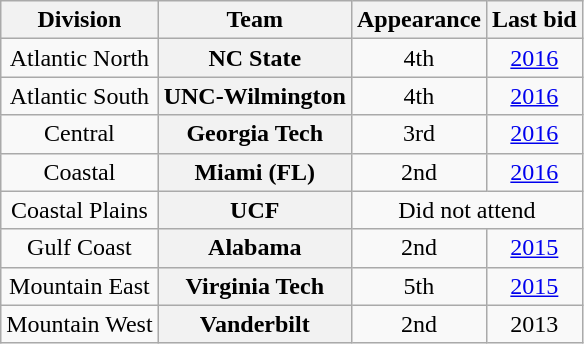<table class="wikitable sortable" style="text-align:center">
<tr>
<th>Division</th>
<th>Team</th>
<th>Appearance</th>
<th>Last bid</th>
</tr>
<tr>
<td>Atlantic North</td>
<th>NC State</th>
<td>4th</td>
<td><a href='#'>2016</a></td>
</tr>
<tr>
<td>Atlantic South</td>
<th>UNC-Wilmington</th>
<td>4th</td>
<td><a href='#'>2016</a></td>
</tr>
<tr>
<td>Central</td>
<th>Georgia Tech</th>
<td>3rd</td>
<td><a href='#'>2016</a></td>
</tr>
<tr>
<td>Coastal</td>
<th>Miami (FL)</th>
<td>2nd</td>
<td><a href='#'>2016</a></td>
</tr>
<tr>
<td>Coastal Plains</td>
<th>UCF</th>
<td colspan="2">Did not attend</td>
</tr>
<tr>
<td>Gulf Coast</td>
<th>Alabama</th>
<td>2nd</td>
<td><a href='#'>2015</a></td>
</tr>
<tr>
<td>Mountain East</td>
<th>Virginia Tech</th>
<td>5th</td>
<td><a href='#'>2015</a></td>
</tr>
<tr>
<td>Mountain West</td>
<th>Vanderbilt</th>
<td>2nd</td>
<td>2013</td>
</tr>
</table>
